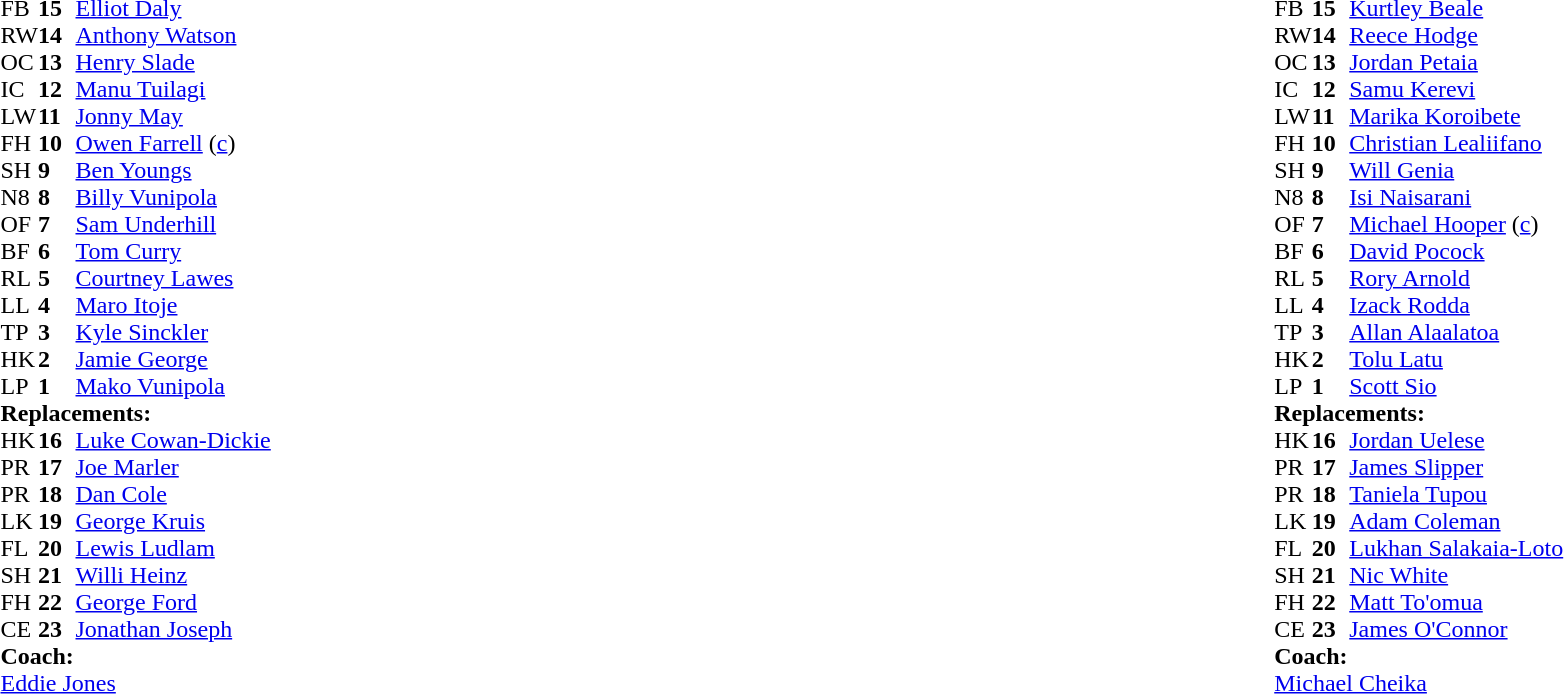<table style="width:100%;">
<tr>
<td style="vertical-align:top; width:50%;"><br><table style="font-size: 100%" cellspacing="0" cellpadding="0">
<tr>
<th width="25"></th>
<th width="25"></th>
</tr>
<tr>
<td>FB</td>
<td><strong>15</strong></td>
<td><a href='#'>Elliot Daly</a></td>
</tr>
<tr>
<td>RW</td>
<td><strong>14</strong></td>
<td><a href='#'>Anthony Watson</a></td>
</tr>
<tr>
<td>OC</td>
<td><strong>13</strong></td>
<td><a href='#'>Henry Slade</a></td>
<td></td>
<td></td>
</tr>
<tr>
<td>IC</td>
<td><strong>12</strong></td>
<td><a href='#'>Manu Tuilagi</a></td>
<td></td>
<td></td>
</tr>
<tr>
<td>LW</td>
<td><strong>11</strong></td>
<td><a href='#'>Jonny May</a></td>
</tr>
<tr>
<td>FH</td>
<td><strong>10</strong></td>
<td><a href='#'>Owen Farrell</a> (<a href='#'>c</a>)</td>
</tr>
<tr>
<td>SH</td>
<td><strong>9</strong></td>
<td><a href='#'>Ben Youngs</a></td>
<td></td>
<td></td>
</tr>
<tr>
<td>N8</td>
<td><strong>8</strong></td>
<td><a href='#'>Billy Vunipola</a></td>
</tr>
<tr>
<td>OF</td>
<td><strong>7</strong></td>
<td><a href='#'>Sam Underhill</a></td>
<td></td>
<td></td>
</tr>
<tr>
<td>BF</td>
<td><strong>6</strong></td>
<td><a href='#'>Tom Curry</a></td>
</tr>
<tr>
<td>RL</td>
<td><strong>5</strong></td>
<td><a href='#'>Courtney Lawes</a></td>
<td></td>
<td></td>
</tr>
<tr>
<td>LL</td>
<td><strong>4</strong></td>
<td><a href='#'>Maro Itoje</a></td>
</tr>
<tr>
<td>TP</td>
<td><strong>3</strong></td>
<td><a href='#'>Kyle Sinckler</a></td>
<td></td>
<td></td>
</tr>
<tr>
<td>HK</td>
<td><strong>2</strong></td>
<td><a href='#'>Jamie George</a></td>
<td></td>
<td></td>
</tr>
<tr>
<td>LP</td>
<td><strong>1</strong></td>
<td><a href='#'>Mako Vunipola</a></td>
<td></td>
<td></td>
</tr>
<tr>
<td colspan="3"><strong>Replacements:</strong></td>
</tr>
<tr>
<td>HK</td>
<td><strong>16</strong></td>
<td><a href='#'>Luke Cowan-Dickie</a></td>
<td></td>
<td></td>
</tr>
<tr>
<td>PR</td>
<td><strong>17</strong></td>
<td><a href='#'>Joe Marler</a></td>
<td></td>
<td></td>
</tr>
<tr>
<td>PR</td>
<td><strong>18</strong></td>
<td><a href='#'>Dan Cole</a></td>
<td></td>
<td></td>
</tr>
<tr>
<td>LK</td>
<td><strong>19</strong></td>
<td><a href='#'>George Kruis</a></td>
<td></td>
<td></td>
</tr>
<tr>
<td>FL</td>
<td><strong>20</strong></td>
<td><a href='#'>Lewis Ludlam</a></td>
<td></td>
<td></td>
</tr>
<tr>
<td>SH</td>
<td><strong>21</strong></td>
<td><a href='#'>Willi Heinz</a></td>
<td></td>
<td></td>
</tr>
<tr>
<td>FH</td>
<td><strong>22</strong></td>
<td><a href='#'>George Ford</a></td>
<td></td>
<td></td>
</tr>
<tr>
<td>CE</td>
<td><strong>23</strong></td>
<td><a href='#'>Jonathan Joseph</a></td>
<td></td>
<td></td>
</tr>
<tr>
<td colspan="3"><strong>Coach:</strong></td>
</tr>
<tr>
<td colspan="4"> <a href='#'>Eddie Jones</a></td>
</tr>
</table>
</td>
<td style="vertical-align:top"></td>
<td style="vertical-align:top; width:50%;"><br><table cellspacing="0" cellpadding="0" style="font-size:100%; margin:auto;">
<tr>
<th width="25"></th>
<th width="25"></th>
</tr>
<tr>
<td>FB</td>
<td><strong>15</strong></td>
<td><a href='#'>Kurtley Beale</a></td>
</tr>
<tr>
<td>RW</td>
<td><strong>14</strong></td>
<td><a href='#'>Reece Hodge</a></td>
</tr>
<tr>
<td>OC</td>
<td><strong>13</strong></td>
<td><a href='#'>Jordan Petaia</a></td>
<td></td>
<td></td>
</tr>
<tr>
<td>IC</td>
<td><strong>12</strong></td>
<td><a href='#'>Samu Kerevi</a></td>
</tr>
<tr>
<td>LW</td>
<td><strong>11</strong></td>
<td><a href='#'>Marika Koroibete</a></td>
</tr>
<tr>
<td>FH</td>
<td><strong>10</strong></td>
<td><a href='#'>Christian Lealiifano</a></td>
<td></td>
<td></td>
</tr>
<tr>
<td>SH</td>
<td><strong>9</strong></td>
<td><a href='#'>Will Genia</a></td>
<td></td>
<td></td>
</tr>
<tr>
<td>N8</td>
<td><strong>8</strong></td>
<td><a href='#'>Isi Naisarani</a></td>
<td></td>
<td></td>
</tr>
<tr>
<td>OF</td>
<td><strong>7</strong></td>
<td><a href='#'>Michael Hooper</a> (<a href='#'>c</a>)</td>
</tr>
<tr>
<td>BF</td>
<td><strong>6</strong></td>
<td><a href='#'>David Pocock</a></td>
</tr>
<tr>
<td>RL</td>
<td><strong>5</strong></td>
<td><a href='#'>Rory Arnold</a></td>
<td></td>
<td></td>
</tr>
<tr>
<td>LL</td>
<td><strong>4</strong></td>
<td><a href='#'>Izack Rodda</a></td>
</tr>
<tr>
<td>TP</td>
<td><strong>3</strong></td>
<td><a href='#'>Allan Alaalatoa</a></td>
<td></td>
<td></td>
</tr>
<tr>
<td>HK</td>
<td><strong>2</strong></td>
<td><a href='#'>Tolu Latu</a></td>
<td></td>
<td></td>
</tr>
<tr>
<td>LP</td>
<td><strong>1</strong></td>
<td><a href='#'>Scott Sio</a></td>
<td></td>
<td></td>
</tr>
<tr>
<td colspan="3"><strong>Replacements:</strong></td>
</tr>
<tr>
<td>HK</td>
<td><strong>16</strong></td>
<td><a href='#'>Jordan Uelese</a></td>
<td></td>
<td></td>
</tr>
<tr>
<td>PR</td>
<td><strong>17</strong></td>
<td><a href='#'>James Slipper</a></td>
<td></td>
<td></td>
</tr>
<tr>
<td>PR</td>
<td><strong>18</strong></td>
<td><a href='#'>Taniela Tupou</a></td>
<td></td>
<td></td>
</tr>
<tr>
<td>LK</td>
<td><strong>19</strong></td>
<td><a href='#'>Adam Coleman</a></td>
<td></td>
<td></td>
</tr>
<tr>
<td>FL</td>
<td><strong>20</strong></td>
<td><a href='#'>Lukhan Salakaia-Loto</a></td>
<td></td>
<td></td>
</tr>
<tr>
<td>SH</td>
<td><strong>21</strong></td>
<td><a href='#'>Nic White</a></td>
<td></td>
<td></td>
</tr>
<tr>
<td>FH</td>
<td><strong>22</strong></td>
<td><a href='#'>Matt To'omua</a></td>
<td></td>
<td></td>
</tr>
<tr>
<td>CE</td>
<td><strong>23</strong></td>
<td><a href='#'>James O'Connor</a></td>
<td></td>
<td></td>
</tr>
<tr>
<td colspan="3"><strong>Coach:</strong></td>
</tr>
<tr>
<td colspan="4"> <a href='#'>Michael Cheika</a></td>
</tr>
</table>
</td>
</tr>
</table>
